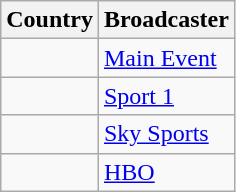<table class="wikitable">
<tr>
<th align=center>Country</th>
<th align=center>Broadcaster</th>
</tr>
<tr>
<td></td>
<td><a href='#'>Main Event</a></td>
</tr>
<tr>
<td></td>
<td><a href='#'>Sport 1</a></td>
</tr>
<tr>
<td></td>
<td><a href='#'>Sky Sports</a></td>
</tr>
<tr>
<td></td>
<td><a href='#'>HBO</a></td>
</tr>
</table>
